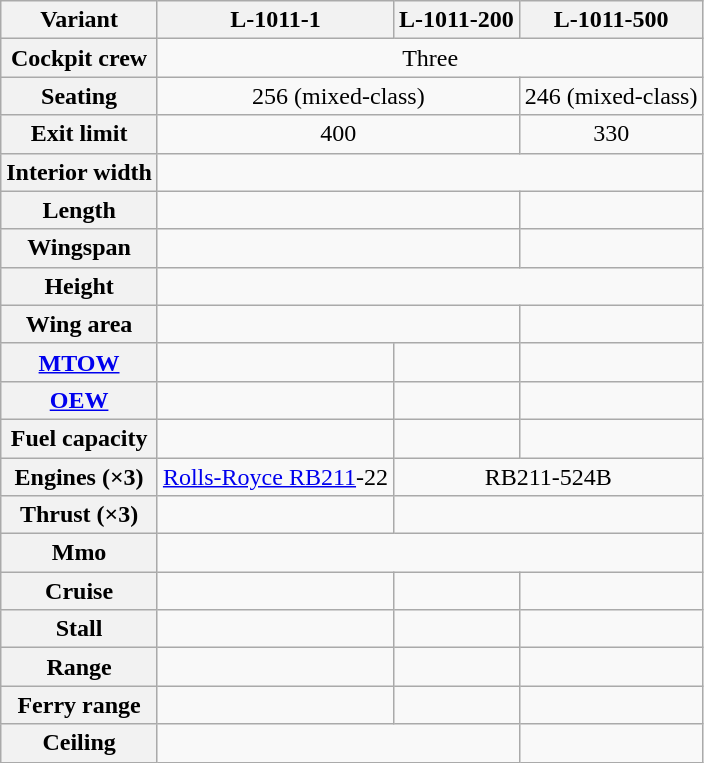<table class=wikitable style="text-align: center;">
<tr>
<th>Variant</th>
<th>L-1011-1</th>
<th>L-1011-200</th>
<th>L-1011-500</th>
</tr>
<tr>
<th>Cockpit crew</th>
<td colspan=3>Three</td>
</tr>
<tr>
<th>Seating</th>
<td colspan=2>256 (mixed-class)</td>
<td>246 (mixed-class)</td>
</tr>
<tr>
<th>Exit limit</th>
<td colspan="2">400</td>
<td>330</td>
</tr>
<tr>
<th>Interior width</th>
<td colspan=3></td>
</tr>
<tr>
<th>Length</th>
<td colspan=2></td>
<td></td>
</tr>
<tr>
<th>Wingspan</th>
<td colspan=2></td>
<td></td>
</tr>
<tr>
<th>Height</th>
<td colspan=3></td>
</tr>
<tr>
<th>Wing area</th>
<td colspan=2></td>
<td></td>
</tr>
<tr>
<th><a href='#'>MTOW</a></th>
<td></td>
<td></td>
<td></td>
</tr>
<tr>
<th><a href='#'>OEW</a></th>
<td></td>
<td></td>
<td></td>
</tr>
<tr>
<th>Fuel capacity</th>
<td></td>
<td></td>
<td></td>
</tr>
<tr>
<th>Engines (×3)</th>
<td><a href='#'>Rolls-Royce RB211</a>-22</td>
<td colspan=2>RB211-524B</td>
</tr>
<tr>
<th>Thrust (×3)</th>
<td></td>
<td colspan=2></td>
</tr>
<tr>
<th>Mmo</th>
<td colspan=3></td>
</tr>
<tr>
<th>Cruise</th>
<td></td>
<td></td>
<td></td>
</tr>
<tr>
<th>Stall</th>
<td></td>
<td></td>
<td></td>
</tr>
<tr>
<th>Range</th>
<td></td>
<td></td>
<td></td>
</tr>
<tr>
<th>Ferry range</th>
<td></td>
<td></td>
<td></td>
</tr>
<tr>
<th>Ceiling</th>
<td colspan=2></td>
<td></td>
</tr>
</table>
